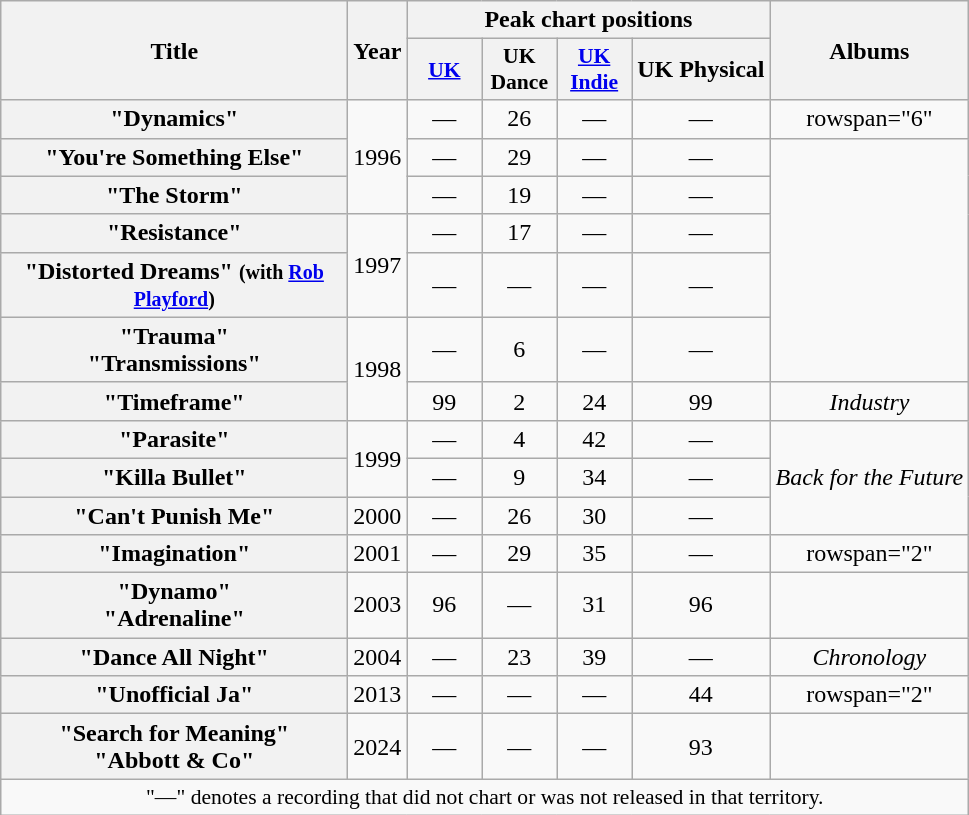<table class="wikitable plainrowheaders" style="text-align:center;">
<tr>
<th scope="col" rowspan="2" style="width:14em;">Title</th>
<th rowspan="2" scope="col">Year</th>
<th colspan="4" scope="col">Peak chart positions</th>
<th rowspan="2">Albums</th>
</tr>
<tr>
<th scope="col" style="width:3em;font-size:90%;"><a href='#'>UK</a></th>
<th scope="col" style="width:3em;font-size:90%;">UK Dance</th>
<th scope="col" style="width:3em;font-size:90%;"><a href='#'>UK Indie</a></th>
<th>UK  Physical</th>
</tr>
<tr>
<th scope="row">"Dynamics"</th>
<td rowspan="3">1996</td>
<td>—</td>
<td>26</td>
<td>—</td>
<td>—</td>
<td>rowspan="6" </td>
</tr>
<tr>
<th scope="row">"You're Something Else"</th>
<td>—</td>
<td>29</td>
<td>—</td>
<td>—</td>
</tr>
<tr>
<th scope="row">"The Storm"</th>
<td>—</td>
<td>19</td>
<td>—</td>
<td>—</td>
</tr>
<tr>
<th scope="row">"Resistance"</th>
<td rowspan="2">1997</td>
<td>—</td>
<td>17</td>
<td>—</td>
<td>—</td>
</tr>
<tr>
<th scope="row">"Distorted Dreams" <small>(with <a href='#'>Rob Playford</a>)</small></th>
<td>—</td>
<td>—</td>
<td>—</td>
<td>—</td>
</tr>
<tr>
<th scope="row">"Trauma"<br>"Transmissions"</th>
<td rowspan="2">1998</td>
<td>—</td>
<td>6</td>
<td>—</td>
<td>—</td>
</tr>
<tr>
<th scope="row">"Timeframe"</th>
<td>99</td>
<td>2</td>
<td>24</td>
<td>99</td>
<td><em>Industry</em></td>
</tr>
<tr>
<th scope="row">"Parasite"</th>
<td rowspan="2">1999</td>
<td>—</td>
<td>4</td>
<td>42</td>
<td>—</td>
<td rowspan="3"><em>Back for the Future</em></td>
</tr>
<tr>
<th scope="row">"Killa Bullet"</th>
<td>—</td>
<td>9</td>
<td>34</td>
<td>—</td>
</tr>
<tr>
<th scope="row">"Can't Punish Me"</th>
<td>2000</td>
<td>—</td>
<td>26</td>
<td>30</td>
<td>—</td>
</tr>
<tr>
<th scope="row">"Imagination"</th>
<td>2001</td>
<td>—</td>
<td>29</td>
<td>35</td>
<td>—</td>
<td>rowspan="2" </td>
</tr>
<tr>
<th scope="row">"Dynamo"<br>"Adrenaline"</th>
<td>2003</td>
<td>96</td>
<td>—</td>
<td>31</td>
<td>96</td>
</tr>
<tr>
<th scope="row">"Dance All Night"</th>
<td>2004</td>
<td>—</td>
<td>23</td>
<td>39</td>
<td>—</td>
<td><em>Chronology</em></td>
</tr>
<tr>
<th scope="row">"Unofficial Ja"</th>
<td>2013</td>
<td>—</td>
<td>—</td>
<td>—</td>
<td>44</td>
<td>rowspan="2" </td>
</tr>
<tr>
<th scope="row">"Search for Meaning"<br>"Abbott & Co"</th>
<td>2024</td>
<td>—</td>
<td>—</td>
<td>—</td>
<td>93</td>
</tr>
<tr>
<td colspan="7" style="font-size:90%">"—" denotes a recording that did not chart or was not released in that territory.</td>
</tr>
</table>
